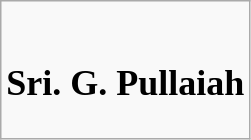<table class="wikitable">
<tr>
<td><br><h2>Sri. G. Pullaiah</h2></td>
</tr>
</table>
